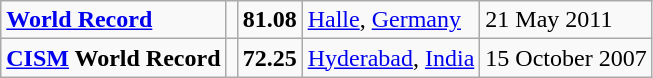<table class="wikitable">
<tr>
<td><strong><a href='#'>World Record</a></strong></td>
<td></td>
<td><strong>81.08</strong></td>
<td><a href='#'>Halle</a>, <a href='#'>Germany</a></td>
<td>21 May 2011</td>
</tr>
<tr>
<td><strong><a href='#'>CISM</a> World Record</strong></td>
<td></td>
<td><strong>72.25</strong></td>
<td><a href='#'>Hyderabad</a>, <a href='#'>India</a></td>
<td>15 October 2007</td>
</tr>
</table>
